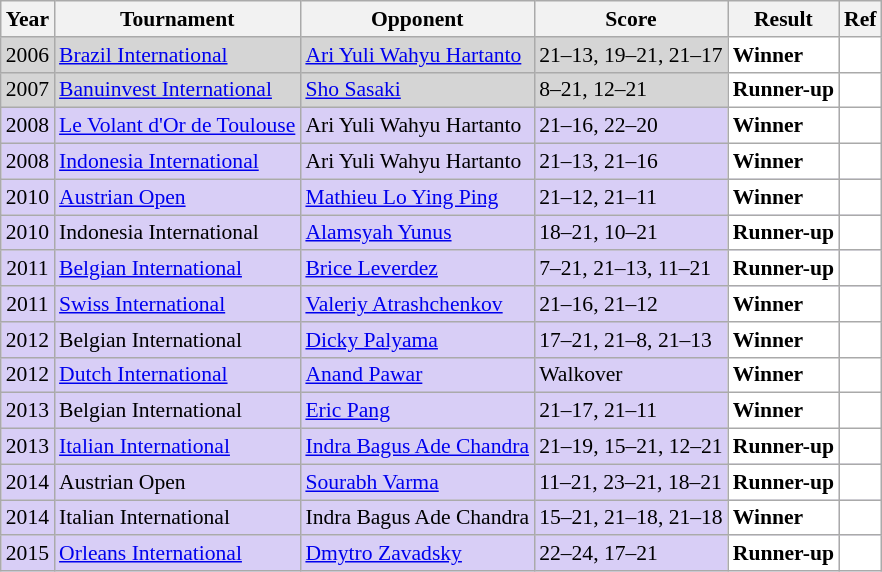<table class="sortable wikitable" style="font-size: 90%;">
<tr>
<th>Year</th>
<th>Tournament</th>
<th>Opponent</th>
<th>Score</th>
<th>Result</th>
<th>Ref</th>
</tr>
<tr style="background:#D5D5D5">
<td align="center">2006</td>
<td align="left"><a href='#'>Brazil International</a></td>
<td align="left"> <a href='#'>Ari Yuli Wahyu Hartanto</a></td>
<td align="left">21–13, 19–21, 21–17</td>
<td style="text-align:left; background:white"> <strong>Winner</strong></td>
<td style="text-align:center; background:white"></td>
</tr>
<tr style="background:#D5D5D5">
<td align="center">2007</td>
<td align="left"><a href='#'>Banuinvest International</a></td>
<td align="left"> <a href='#'>Sho Sasaki</a></td>
<td align="left">8–21, 12–21</td>
<td style="text-align:left; background:white"> <strong>Runner-up</strong></td>
<td style="text-align:center; background:white"></td>
</tr>
<tr style="background:#D8CEF6">
<td align="center">2008</td>
<td align="left"><a href='#'>Le Volant d'Or de Toulouse</a></td>
<td align="left"> Ari Yuli Wahyu Hartanto</td>
<td align="left">21–16, 22–20</td>
<td style="text-align:left; background:white"> <strong>Winner</strong></td>
<td style="text-align:center; background:white"></td>
</tr>
<tr style="background:#D8CEF6">
<td align="center">2008</td>
<td align="left"><a href='#'>Indonesia International</a></td>
<td align="left"> Ari Yuli Wahyu Hartanto</td>
<td align="left">21–13, 21–16</td>
<td style="text-align:left; background:white"> <strong>Winner</strong></td>
<td style="text-align:center; background:white"></td>
</tr>
<tr style="background:#D8CEF6">
<td align="center">2010</td>
<td align="left"><a href='#'>Austrian Open</a></td>
<td align="left"> <a href='#'>Mathieu Lo Ying Ping</a></td>
<td align="left">21–12, 21–11</td>
<td style="text-align:left; background:white"> <strong>Winner</strong></td>
<td style="text-align:center; background:white"></td>
</tr>
<tr style="background:#D8CEF6">
<td align="center">2010</td>
<td align="left">Indonesia International</td>
<td align="left"> <a href='#'>Alamsyah Yunus</a></td>
<td align="left">18–21, 10–21</td>
<td style="text-align:left; background:white"> <strong>Runner-up</strong></td>
<td style="text-align:center; background:white"></td>
</tr>
<tr style="background:#D8CEF6">
<td align="center">2011</td>
<td align="left"><a href='#'>Belgian International</a></td>
<td align="left"> <a href='#'>Brice Leverdez</a></td>
<td align="left">7–21, 21–13, 11–21</td>
<td style="text-align:left; background:white"> <strong>Runner-up</strong></td>
<td style="text-align:center; background:white"></td>
</tr>
<tr style="background:#D8CEF6">
<td align="center">2011</td>
<td align="left"><a href='#'>Swiss International</a></td>
<td align="left"> <a href='#'>Valeriy Atrashchenkov</a></td>
<td align="left">21–16, 21–12</td>
<td style="text-align:left; background:white"> <strong>Winner</strong></td>
<td style="text-align:center; background:white"></td>
</tr>
<tr style="background:#D8CEF6">
<td align="center">2012</td>
<td align="left">Belgian International</td>
<td align="left"> <a href='#'>Dicky Palyama</a></td>
<td align="left">17–21, 21–8, 21–13</td>
<td style="text-align:left; background:white"> <strong>Winner</strong></td>
<td style="text-align:center; background:white"></td>
</tr>
<tr style="background:#D8CEF6">
<td align="center">2012</td>
<td align="left"><a href='#'>Dutch International</a></td>
<td align="left"> <a href='#'>Anand Pawar</a></td>
<td align="left">Walkover</td>
<td style="text-align:left; background:white"> <strong>Winner</strong></td>
<td style="text-align:center; background:white"></td>
</tr>
<tr style="background:#D8CEF6">
<td align="center">2013</td>
<td align="left">Belgian International</td>
<td align="left"> <a href='#'>Eric Pang</a></td>
<td align="left">21–17, 21–11</td>
<td style="text-align:left; background:white"> <strong>Winner</strong></td>
<td style="text-align:center; background:white"></td>
</tr>
<tr style="background:#D8CEF6">
<td align="center">2013</td>
<td align="left"><a href='#'>Italian International</a></td>
<td align="left"> <a href='#'>Indra Bagus Ade Chandra</a></td>
<td align="left">21–19, 15–21, 12–21</td>
<td style="text-align:left; background:white"> <strong>Runner-up</strong></td>
<td style="text-align:center; background:white"></td>
</tr>
<tr style="background:#D8CEF6">
<td align="center">2014</td>
<td align="left">Austrian Open</td>
<td align="left"> <a href='#'>Sourabh Varma</a></td>
<td align="left">11–21, 23–21, 18–21</td>
<td style="text-align:left; background:white"> <strong>Runner-up</strong></td>
<td style="text-align:center; background:white"></td>
</tr>
<tr style="background:#D8CEF6">
<td align="center">2014</td>
<td align="left">Italian International</td>
<td align="left"> Indra Bagus Ade Chandra</td>
<td align="left">15–21, 21–18, 21–18</td>
<td style="text-align:left; background:white"> <strong>Winner</strong></td>
<td style="text-align:center; background:white"></td>
</tr>
<tr style="background:#D8CEF6">
<td align="center">2015</td>
<td align="left"><a href='#'>Orleans International</a></td>
<td align="left"> <a href='#'>Dmytro Zavadsky</a></td>
<td align="left">22–24, 17–21</td>
<td style="text-align:left; background:white"> <strong>Runner-up</strong></td>
<td style="text-align:center; background:white"></td>
</tr>
</table>
